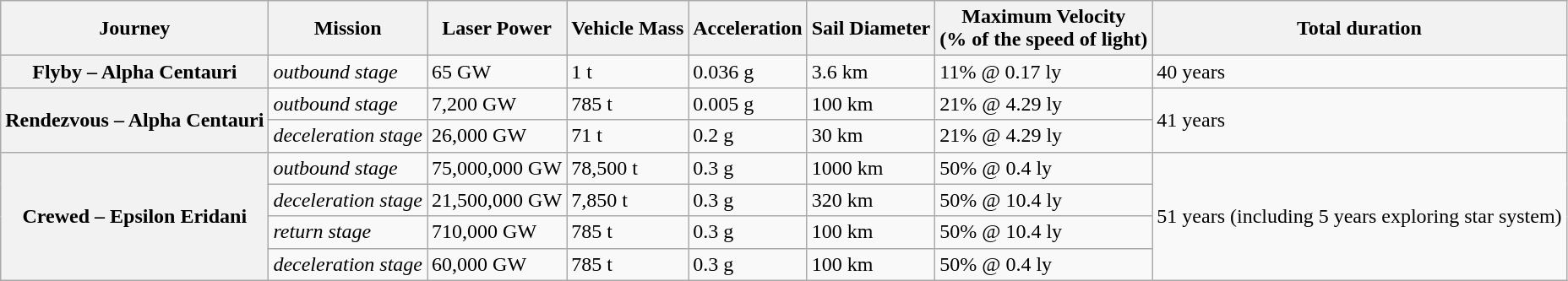<table class="wikitable">
<tr>
<th>Journey</th>
<th>Mission</th>
<th>Laser Power</th>
<th>Vehicle Mass</th>
<th>Acceleration</th>
<th>Sail Diameter</th>
<th>Maximum Velocity <br> (% of the speed of light)</th>
<th>Total duration</th>
</tr>
<tr>
<th>Flyby – Alpha Centauri</th>
<td><em>outbound stage</em></td>
<td>65 GW</td>
<td>1 t</td>
<td>0.036 g</td>
<td>3.6 km</td>
<td>11% @ 0.17 ly</td>
<td>40 years</td>
</tr>
<tr>
<th rowspan=2>Rendezvous – Alpha Centauri</th>
<td><em>outbound stage</em></td>
<td>7,200 GW</td>
<td>785 t</td>
<td>0.005 g</td>
<td>100 km</td>
<td>21% @ 4.29 ly</td>
<td rowspan=2>41 years</td>
</tr>
<tr>
<td><em>deceleration stage</em></td>
<td>26,000 GW</td>
<td>71 t</td>
<td>0.2 g</td>
<td>30 km</td>
<td>21% @ 4.29 ly</td>
</tr>
<tr>
<th rowspan=4>Crewed – Epsilon Eridani</th>
<td><em>outbound stage</em></td>
<td>75,000,000 GW</td>
<td>78,500 t</td>
<td>0.3 g</td>
<td>1000 km</td>
<td>50% @ 0.4 ly</td>
<td rowspan=4>51 years (including 5 years exploring star system)</td>
</tr>
<tr>
<td><em>deceleration stage</em></td>
<td>21,500,000 GW</td>
<td>7,850 t</td>
<td>0.3 g</td>
<td>320 km</td>
<td>50% @ 10.4 ly</td>
</tr>
<tr>
<td><em>return stage</em></td>
<td>710,000 GW</td>
<td>785 t</td>
<td>0.3 g</td>
<td>100 km</td>
<td>50% @ 10.4 ly</td>
</tr>
<tr>
<td><em>deceleration stage</em></td>
<td>60,000 GW</td>
<td>785 t</td>
<td>0.3 g</td>
<td>100 km</td>
<td>50% @ 0.4 ly</td>
</tr>
</table>
